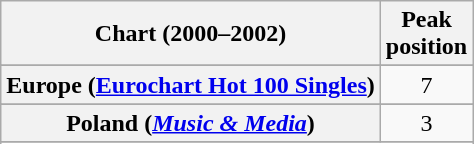<table class="wikitable sortable plainrowheaders" style="text-align:center">
<tr>
<th scope="col">Chart (2000–2002)</th>
<th scope="col">Peak<br>position</th>
</tr>
<tr>
</tr>
<tr>
</tr>
<tr>
</tr>
<tr>
</tr>
<tr>
<th scope="row">Europe (<a href='#'>Eurochart Hot 100 Singles</a>)</th>
<td>7</td>
</tr>
<tr>
</tr>
<tr>
</tr>
<tr>
</tr>
<tr>
</tr>
<tr>
</tr>
<tr>
</tr>
<tr>
</tr>
<tr>
<th scope="row">Poland (<em><a href='#'>Music & Media</a></em>)</th>
<td>3</td>
</tr>
<tr>
</tr>
<tr>
</tr>
<tr>
</tr>
<tr>
</tr>
<tr>
</tr>
</table>
